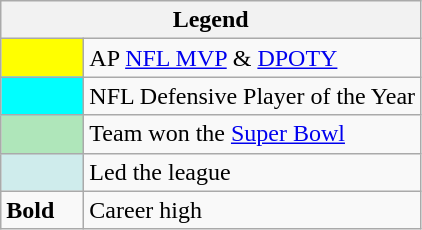<table class="wikitable">
<tr>
<th colspan="2">Legend</th>
</tr>
<tr>
<td style="background:#ffff00; width:3em;"></td>
<td>AP <a href='#'>NFL MVP</a> & <a href='#'>DPOTY</a></td>
</tr>
<tr>
<td style="background:#00ffff; width:3em;"></td>
<td>NFL Defensive Player of the Year</td>
</tr>
<tr>
<td style="background:#afe6ba; width:3em;"></td>
<td>Team won the <a href='#'>Super Bowl</a></td>
</tr>
<tr>
<td style="background:#cfecec; width:3em;"></td>
<td>Led the league</td>
</tr>
<tr>
<td><strong>Bold</strong></td>
<td>Career high</td>
</tr>
</table>
